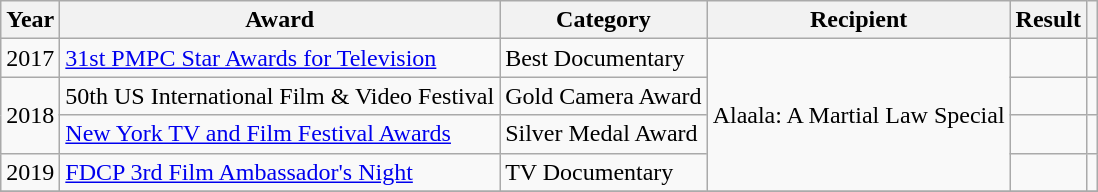<table class="wikitable">
<tr>
<th>Year</th>
<th>Award</th>
<th>Category</th>
<th>Recipient</th>
<th>Result</th>
<th></th>
</tr>
<tr>
<td>2017</td>
<td><a href='#'>31st PMPC Star Awards for Television</a></td>
<td>Best Documentary</td>
<td rowspan="4">Alaala: A Martial Law Special</td>
<td></td>
<td></td>
</tr>
<tr>
<td rowspan="2">2018</td>
<td>50th US International Film & Video Festival</td>
<td>Gold Camera Award</td>
<td></td>
<td></td>
</tr>
<tr>
<td><a href='#'>New York TV and Film Festival Awards</a></td>
<td>Silver Medal Award</td>
<td></td>
<td></td>
</tr>
<tr>
<td>2019</td>
<td><a href='#'>FDCP 3rd Film Ambassador's Night</a></td>
<td>TV Documentary</td>
<td></td>
<td></td>
</tr>
<tr>
</tr>
</table>
